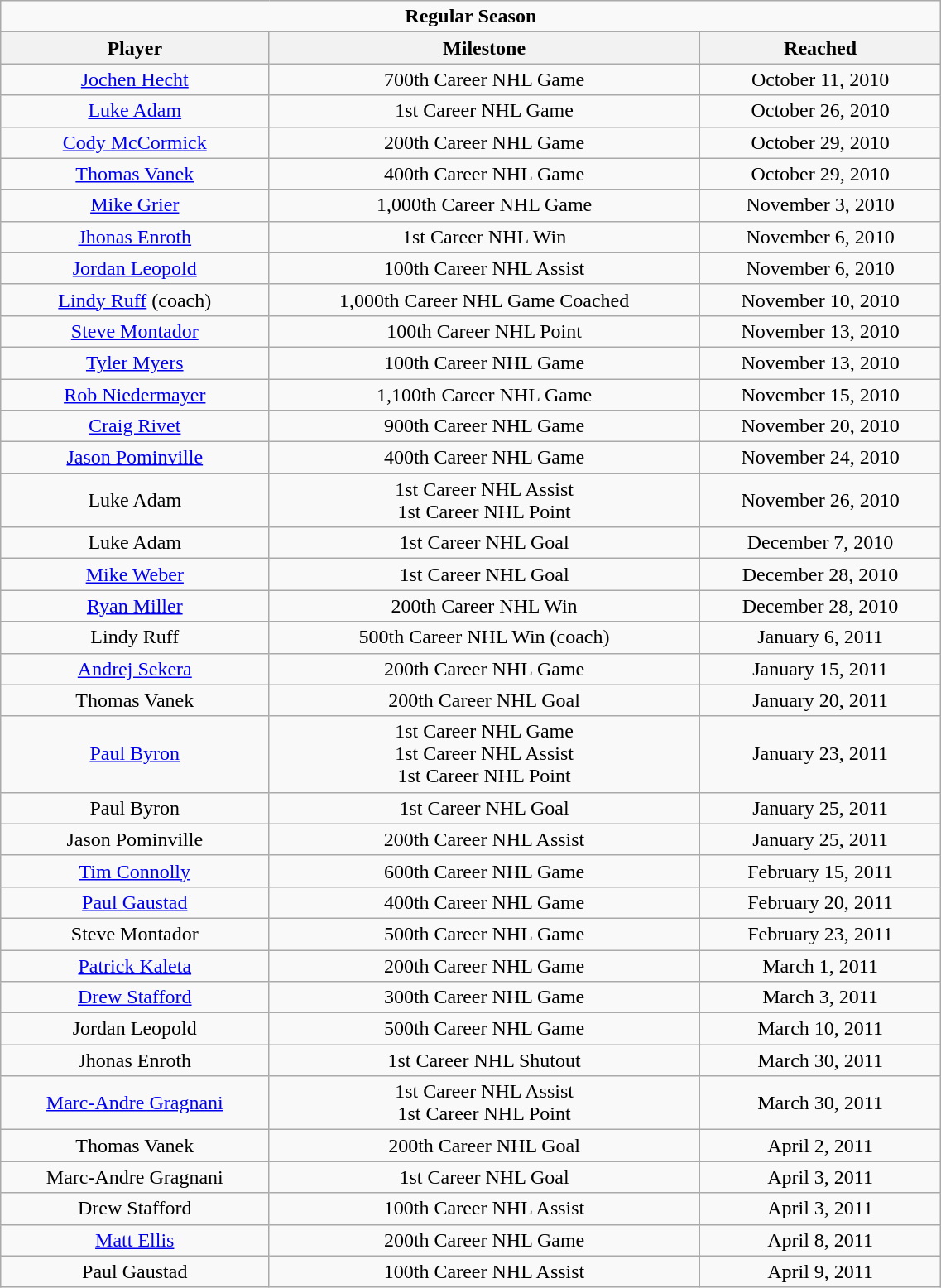<table class="wikitable" width="60%" style="text-align:center">
<tr>
<td colspan="10" align="center"><strong>Regular Season</strong></td>
</tr>
<tr>
<th>Player</th>
<th>Milestone</th>
<th>Reached</th>
</tr>
<tr>
<td><a href='#'>Jochen Hecht</a></td>
<td>700th Career NHL Game</td>
<td>October 11, 2010</td>
</tr>
<tr>
<td><a href='#'>Luke Adam</a></td>
<td>1st Career NHL Game</td>
<td>October 26, 2010</td>
</tr>
<tr>
<td><a href='#'>Cody McCormick</a></td>
<td>200th Career NHL Game</td>
<td>October 29, 2010</td>
</tr>
<tr>
<td><a href='#'>Thomas Vanek</a></td>
<td>400th Career NHL Game</td>
<td>October 29, 2010</td>
</tr>
<tr>
<td><a href='#'>Mike Grier</a></td>
<td>1,000th Career NHL Game</td>
<td>November 3, 2010</td>
</tr>
<tr>
<td><a href='#'>Jhonas Enroth</a></td>
<td>1st Career NHL Win</td>
<td>November 6, 2010</td>
</tr>
<tr>
<td><a href='#'>Jordan Leopold</a></td>
<td>100th Career NHL Assist</td>
<td>November 6, 2010</td>
</tr>
<tr>
<td><a href='#'>Lindy Ruff</a> (coach)</td>
<td>1,000th Career NHL Game Coached</td>
<td>November 10, 2010</td>
</tr>
<tr>
<td><a href='#'>Steve Montador</a></td>
<td>100th Career NHL Point</td>
<td>November 13, 2010</td>
</tr>
<tr>
<td><a href='#'>Tyler Myers</a></td>
<td>100th Career NHL Game</td>
<td>November 13, 2010</td>
</tr>
<tr>
<td><a href='#'>Rob Niedermayer</a></td>
<td>1,100th Career NHL Game</td>
<td>November 15, 2010</td>
</tr>
<tr>
<td><a href='#'>Craig Rivet</a></td>
<td>900th Career NHL Game</td>
<td>November 20, 2010</td>
</tr>
<tr>
<td><a href='#'>Jason Pominville</a></td>
<td>400th Career NHL Game</td>
<td>November 24, 2010</td>
</tr>
<tr>
<td>Luke Adam</td>
<td>1st Career NHL Assist<br>1st Career NHL Point</td>
<td>November 26, 2010</td>
</tr>
<tr>
<td>Luke Adam</td>
<td>1st Career NHL Goal</td>
<td>December 7, 2010</td>
</tr>
<tr>
<td><a href='#'>Mike Weber</a></td>
<td>1st Career NHL Goal</td>
<td>December 28, 2010</td>
</tr>
<tr>
<td><a href='#'>Ryan Miller</a></td>
<td>200th Career NHL Win</td>
<td>December 28, 2010</td>
</tr>
<tr>
<td>Lindy Ruff</td>
<td>500th Career NHL Win (coach)</td>
<td>January 6, 2011</td>
</tr>
<tr>
<td><a href='#'>Andrej Sekera</a></td>
<td>200th Career NHL Game</td>
<td>January 15, 2011</td>
</tr>
<tr>
<td>Thomas Vanek</td>
<td>200th Career NHL Goal</td>
<td>January 20, 2011</td>
</tr>
<tr>
<td><a href='#'>Paul Byron</a></td>
<td>1st Career NHL Game<br>1st Career NHL Assist<br>1st Career NHL Point</td>
<td>January 23, 2011</td>
</tr>
<tr>
<td>Paul Byron</td>
<td>1st Career NHL Goal</td>
<td>January 25, 2011</td>
</tr>
<tr>
<td>Jason Pominville</td>
<td>200th Career NHL Assist</td>
<td>January 25, 2011</td>
</tr>
<tr>
<td><a href='#'>Tim Connolly</a></td>
<td>600th Career NHL Game</td>
<td>February 15, 2011</td>
</tr>
<tr>
<td><a href='#'>Paul Gaustad</a></td>
<td>400th Career NHL Game</td>
<td>February 20, 2011</td>
</tr>
<tr>
<td>Steve Montador</td>
<td>500th Career NHL Game</td>
<td>February 23, 2011</td>
</tr>
<tr>
<td><a href='#'>Patrick Kaleta</a></td>
<td>200th Career NHL Game</td>
<td>March 1, 2011</td>
</tr>
<tr>
<td><a href='#'>Drew Stafford</a></td>
<td>300th Career NHL Game</td>
<td>March 3, 2011</td>
</tr>
<tr>
<td>Jordan Leopold</td>
<td>500th Career NHL Game</td>
<td>March 10, 2011</td>
</tr>
<tr>
<td>Jhonas Enroth</td>
<td>1st Career NHL Shutout</td>
<td>March 30, 2011</td>
</tr>
<tr>
<td><a href='#'>Marc-Andre Gragnani</a></td>
<td>1st Career NHL Assist<br>1st Career NHL Point</td>
<td>March 30, 2011</td>
</tr>
<tr>
<td>Thomas Vanek</td>
<td>200th Career NHL Goal</td>
<td>April 2, 2011</td>
</tr>
<tr>
<td>Marc-Andre Gragnani</td>
<td>1st Career NHL Goal</td>
<td>April 3, 2011</td>
</tr>
<tr>
<td>Drew Stafford</td>
<td>100th Career NHL Assist</td>
<td>April 3, 2011</td>
</tr>
<tr>
<td><a href='#'>Matt Ellis</a></td>
<td>200th Career NHL Game</td>
<td>April 8, 2011</td>
</tr>
<tr>
<td>Paul Gaustad</td>
<td>100th Career NHL Assist</td>
<td>April 9, 2011</td>
</tr>
</table>
